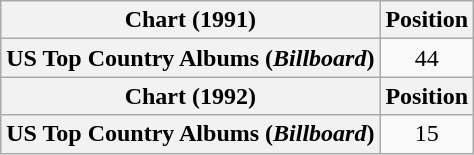<table class="wikitable plainrowheaders" style="text-align:center">
<tr>
<th scope="col">Chart (1991)</th>
<th scope="col">Position</th>
</tr>
<tr>
<th scope="row">US Top Country Albums (<em>Billboard</em>)</th>
<td>44</td>
</tr>
<tr>
<th scope="col">Chart (1992)</th>
<th scope="col">Position</th>
</tr>
<tr>
<th scope="row">US Top Country Albums (<em>Billboard</em>)</th>
<td>15</td>
</tr>
</table>
